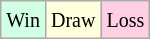<table class="wikitable">
<tr>
<td style="background-color: #d0ffe3;"><small>Win</small></td>
<td style="background-color: #ffffdd;"><small>Draw</small></td>
<td style="background-color: #ffd0e3;"><small>Loss</small></td>
</tr>
</table>
